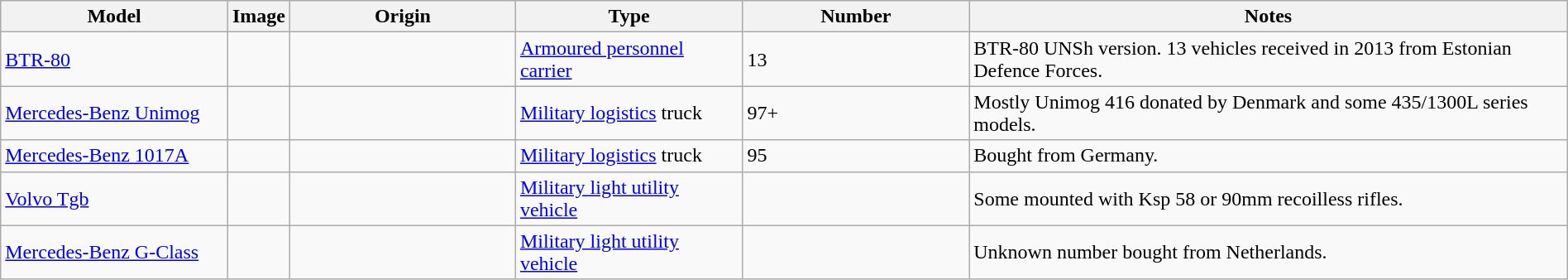<table class="wikitable" style="width:100%;">
<tr>
<th style="width:15%;">Model</th>
<th style="width:0%;">Image</th>
<th style="width:15%;">Origin</th>
<th style="width:15%;">Type</th>
<th style="width:15%;">Number</th>
<th style="width:40%;">Notes</th>
</tr>
<tr>
<td><a href='#'>BTR-80</a></td>
<td></td>
<td></td>
<td><a href='#'>Armoured personnel carrier</a></td>
<td>13</td>
<td>BTR-80 UNSh version. 13 vehicles received in 2013 from Estonian Defence Forces.</td>
</tr>
<tr>
<td><a href='#'>Mercedes-Benz Unimog</a></td>
<td></td>
<td></td>
<td><a href='#'>Military logistics</a> truck</td>
<td>97+</td>
<td>Mostly Unimog 416 donated by Denmark and some 435/1300L series models.</td>
</tr>
<tr>
<td><a href='#'>Mercedes-Benz 1017A</a></td>
<td></td>
<td></td>
<td><a href='#'>Military logistics</a> truck</td>
<td>95</td>
<td>Bought from Germany.</td>
</tr>
<tr>
<td><a href='#'>Volvo Tgb</a></td>
<td></td>
<td></td>
<td><a href='#'>Military light utility vehicle</a></td>
<td></td>
<td>Some mounted with Ksp 58 or 90mm recoilless rifles.</td>
</tr>
<tr>
<td><a href='#'>Mercedes-Benz G-Class</a></td>
<td></td>
<td></td>
<td><a href='#'>Military light utility vehicle</a></td>
<td></td>
<td>Unknown number bought from Netherlands.</td>
</tr>
</table>
